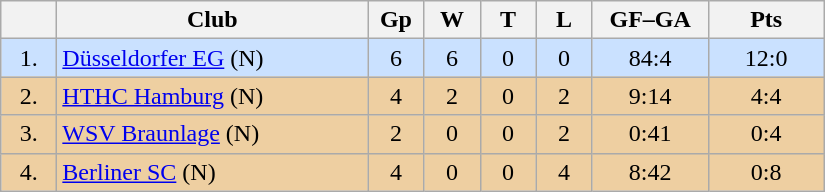<table class="wikitable">
<tr>
<th width="30"></th>
<th width="200">Club</th>
<th width="30">Gp</th>
<th width="30">W</th>
<th width="30">T</th>
<th width="30">L</th>
<th width="70">GF–GA</th>
<th width="70">Pts</th>
</tr>
<tr bgcolor="#CAE1FF" align="center">
<td>1.</td>
<td align="left"><a href='#'>Düsseldorfer EG</a> (N)</td>
<td>6</td>
<td>6</td>
<td>0</td>
<td>0</td>
<td>84:4</td>
<td>12:0</td>
</tr>
<tr bgcolor=#EECFA1 align="center">
<td>2.</td>
<td align="left"><a href='#'>HTHC Hamburg</a> (N)</td>
<td>4</td>
<td>2</td>
<td>0</td>
<td>2</td>
<td>9:14</td>
<td>4:4</td>
</tr>
<tr bgcolor=#EECFA1 align="center">
<td>3.</td>
<td align="left"><a href='#'>WSV Braunlage</a> (N)</td>
<td>2</td>
<td>0</td>
<td>0</td>
<td>2</td>
<td>0:41</td>
<td>0:4</td>
</tr>
<tr bgcolor=#EECFA1 align="center">
<td>4.</td>
<td align="left"><a href='#'>Berliner SC</a> (N)</td>
<td>4</td>
<td>0</td>
<td>0</td>
<td>4</td>
<td>8:42</td>
<td>0:8</td>
</tr>
</table>
